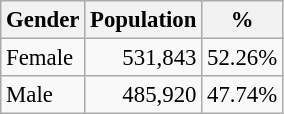<table class="wikitable" style="font-size: 95%; text-align: right">
<tr>
<th>Gender</th>
<th>Population</th>
<th>%</th>
</tr>
<tr>
<td align=left>Female</td>
<td>531,843</td>
<td>52.26%</td>
</tr>
<tr>
<td align=left>Male</td>
<td>485,920</td>
<td>47.74%</td>
</tr>
</table>
